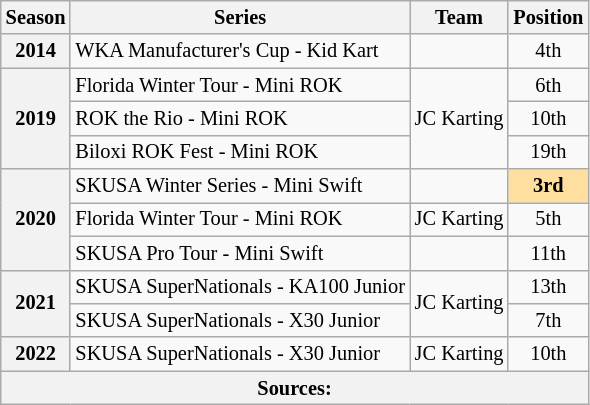<table class="wikitable" style="font-size: 85%; text-align:center">
<tr>
<th>Season</th>
<th>Series</th>
<th>Team</th>
<th>Position</th>
</tr>
<tr>
<th>2014</th>
<td align="left">WKA Manufacturer's Cup - Kid Kart</td>
<td align="left"></td>
<td>4th</td>
</tr>
<tr>
<th rowspan="3">2019</th>
<td align="left">Florida Winter Tour - Mini ROK</td>
<td rowspan="3"  align="left">JC Karting</td>
<td>6th</td>
</tr>
<tr>
<td align="left">ROK the Rio - Mini ROK</td>
<td>10th</td>
</tr>
<tr>
<td align="left">Biloxi ROK Fest - Mini ROK</td>
<td>19th</td>
</tr>
<tr>
<th rowspan="3">2020</th>
<td align="left">SKUSA Winter Series - Mini Swift</td>
<td></td>
<td style="background:#FFDF9F;"><strong>3rd</strong></td>
</tr>
<tr>
<td align="left">Florida Winter Tour - Mini ROK</td>
<td align="left">JC Karting</td>
<td>5th</td>
</tr>
<tr>
<td align="left">SKUSA Pro Tour - Mini Swift</td>
<td></td>
<td>11th</td>
</tr>
<tr>
<th rowspan="2">2021</th>
<td align="left">SKUSA SuperNationals - KA100 Junior</td>
<td rowspan="2" align="left">JC Karting</td>
<td>13th</td>
</tr>
<tr>
<td align="left">SKUSA SuperNationals - X30 Junior</td>
<td>7th</td>
</tr>
<tr>
<th>2022</th>
<td align="left">SKUSA SuperNationals - X30 Junior</td>
<td align="left">JC Karting</td>
<td>10th</td>
</tr>
<tr>
<th colspan="4">Sources:</th>
</tr>
</table>
